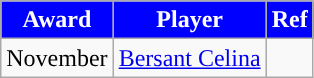<table class="wikitable" style="text-align:center">
<tr>
<th style="background:blue; color:white; width=0%">Award</th>
<th style="background:blue; color:white; width=0%">Player</th>
<th style="background:blue; color:white; width=0%">Ref</th>
</tr>
<tr>
<td>November</td>
<td> <a href='#'>Bersant Celina</a></td>
<td></td>
</tr>
</table>
